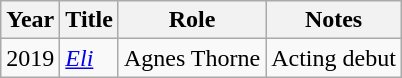<table class="wikitable">
<tr>
<th>Year</th>
<th>Title</th>
<th>Role</th>
<th>Notes</th>
</tr>
<tr>
<td>2019</td>
<td><em><a href='#'>Eli</a></em></td>
<td>Agnes Thorne</td>
<td>Acting debut</td>
</tr>
</table>
